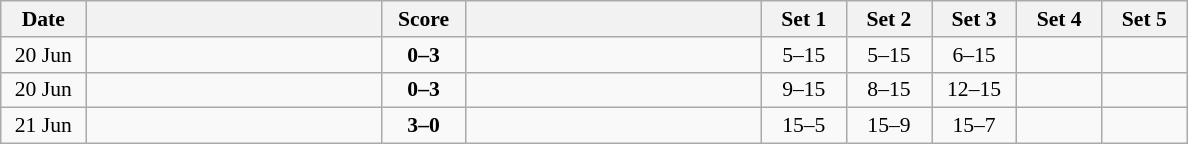<table class="wikitable" style="text-align: center; font-size:90% ">
<tr>
<th width="50">Date</th>
<th align="right" width="190"></th>
<th width="50">Score</th>
<th align="left" width="190"></th>
<th width="50">Set 1</th>
<th width="50">Set 2</th>
<th width="50">Set 3</th>
<th width="50">Set 4</th>
<th width="50">Set 5</th>
</tr>
<tr>
<td>20 Jun</td>
<td align=right></td>
<td align=center><strong>0–3</strong></td>
<td align=left><strong></strong></td>
<td>5–15</td>
<td>5–15</td>
<td>6–15</td>
<td></td>
<td></td>
</tr>
<tr>
<td>20 Jun</td>
<td align=right></td>
<td align=center><strong>0–3</strong></td>
<td align=left><strong></strong></td>
<td>9–15</td>
<td>8–15</td>
<td>12–15</td>
<td></td>
<td></td>
</tr>
<tr>
<td>21 Jun</td>
<td align=right><strong></strong></td>
<td align=center><strong>3–0</strong></td>
<td align=left></td>
<td>15–5</td>
<td>15–9</td>
<td>15–7</td>
<td></td>
<td></td>
</tr>
</table>
